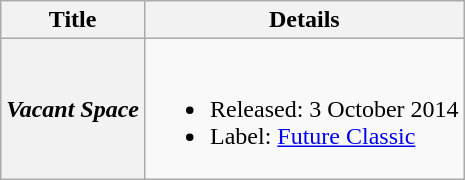<table class="wikitable plainrowheaders">
<tr>
<th scope="col">Title</th>
<th scope="col">Details</th>
</tr>
<tr>
<th scope="row"><em>Vacant Space</em></th>
<td><br><ul><li>Released: 3 October 2014</li><li>Label: <a href='#'>Future Classic</a></li></ul></td>
</tr>
</table>
